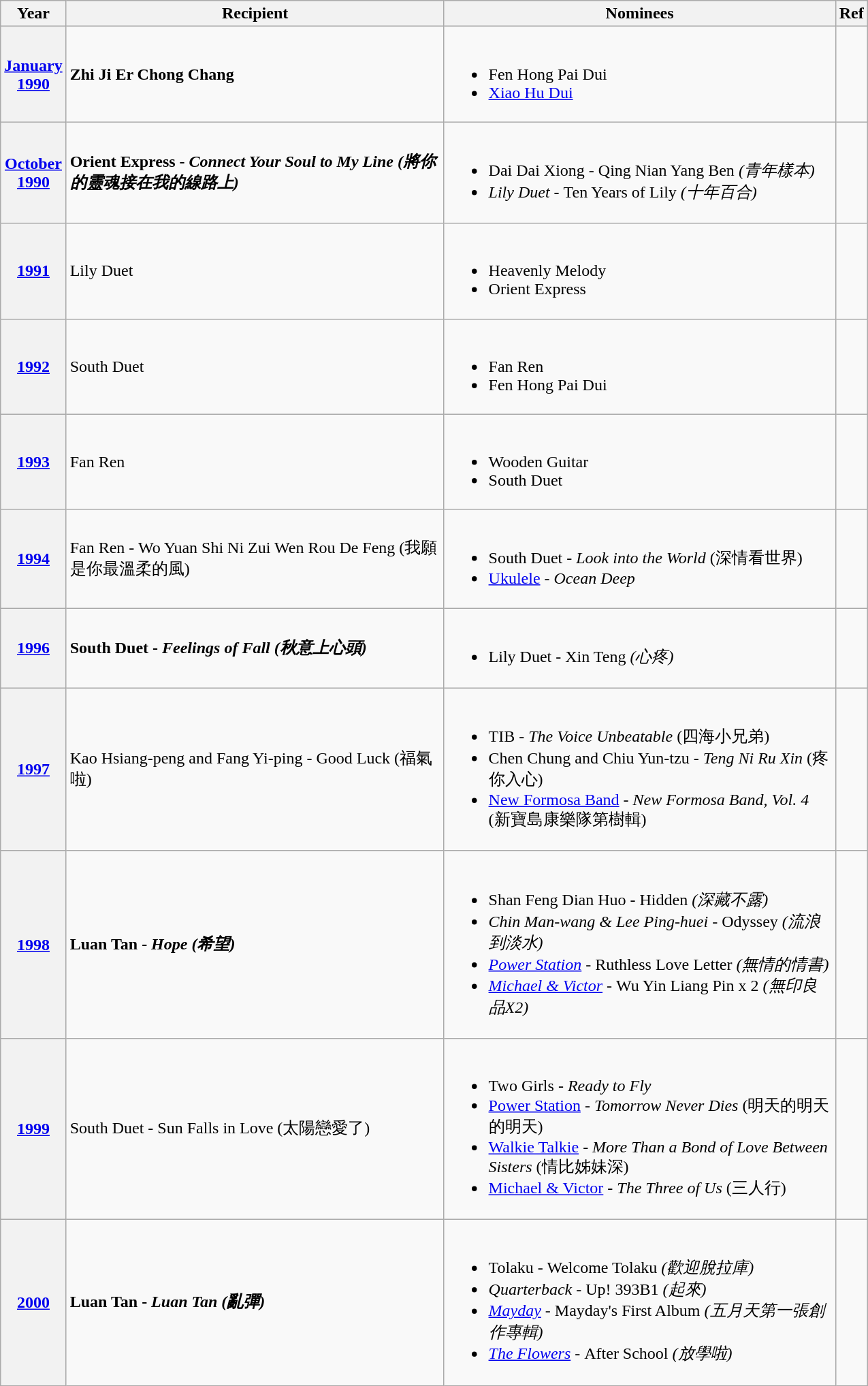<table class="wikitable center" style="width:850px">
<tr>
<th>Year</th>
<th>Recipient</th>
<th class=unsortable>Nominees</th>
<th class=unsortable>Ref</th>
</tr>
<tr>
<th scope="row"><a href='#'>January<br>1990</a></th>
<td><strong>Zhi Ji Er Chong Chang</strong></td>
<td><br><ul><li>Fen Hong Pai Dui</li><li><a href='#'>Xiao Hu Dui</a></li></ul></td>
<td></td>
</tr>
<tr>
<th scope="row"><a href='#'>October<br>1990</a></th>
<td><strong>Orient Express - <em>Connect Your Soul to My Line<strong><em> (將你的靈魂接在我的線路上)</td>
<td><br><ul><li>Dai Dai Xiong - </em>Qing Nian Yang Ben<em> (青年樣本)</li><li>Lily Duet - </em>Ten Years of Lily<em> (十年百合)</li></ul></td>
<td></td>
</tr>
<tr>
<th scope="row"><a href='#'>1991</a></th>
<td></strong>Lily Duet<strong></td>
<td><br><ul><li>Heavenly Melody</li><li>Orient Express</li></ul></td>
<td></td>
</tr>
<tr>
<th scope="row"><a href='#'>1992</a></th>
<td></strong>South Duet<strong></td>
<td><br><ul><li>Fan Ren</li><li>Fen Hong Pai Dui</li></ul></td>
<td></td>
</tr>
<tr>
<th scope="row"><a href='#'>1993</a></th>
<td></strong>Fan Ren<strong></td>
<td><br><ul><li>Wooden Guitar</li><li>South Duet</li></ul></td>
<td></td>
</tr>
<tr>
<th scope="row"><a href='#'>1994</a></th>
<td></strong>Fan Ren - </em>Wo Yuan Shi Ni Zui Wen Rou De Feng</em></strong> (我願是你最溫柔的風)</td>
<td><br><ul><li>South Duet - <em>Look into the World</em> (深情看世界)</li><li><a href='#'>Ukulele</a> - <em>Ocean Deep</em></li></ul></td>
<td></td>
</tr>
<tr>
<th scope="row"><a href='#'>1996</a></th>
<td><strong>South Duet - <em>Feelings of Fall<strong><em> (秋意上心頭)</td>
<td><br><ul><li>Lily Duet - </em>Xin Teng<em> (心疼)</li></ul></td>
<td></td>
</tr>
<tr>
<th scope="row"><a href='#'>1997</a></th>
<td></strong>Kao Hsiang-peng and Fang Yi-ping - </em>Good Luck</em></strong> (福氣啦)</td>
<td><br><ul><li>TIB - <em>The Voice Unbeatable</em> (四海小兄弟)</li><li>Chen Chung and Chiu Yun-tzu  - <em>Teng Ni Ru Xin</em> (疼你入心)</li><li><a href='#'>New Formosa Band</a>  - <em>New Formosa Band, Vol. 4</em> (新寶島康樂隊第樹輯)</li></ul></td>
<td></td>
</tr>
<tr>
<th scope="row"><a href='#'>1998</a></th>
<td><strong>Luan Tan - <em>Hope<strong><em> (希望)</td>
<td><br><ul><li>Shan Feng Dian Huo - </em>Hidden<em> (深藏不露)</li><li>Chin Man-wang & Lee Ping-huei  - </em>Odyssey<em> (流浪到淡水)</li><li><a href='#'>Power Station</a> - </em>Ruthless Love Letter<em> (無情的情書)</li><li><a href='#'>Michael & Victor</a> - </em>Wu Yin Liang Pin x 2<em> (無印良品X2)</li></ul></td>
<td></td>
</tr>
<tr>
<th scope="row"><a href='#'>1999</a></th>
<td></strong>South Duet - </em>Sun Falls in Love</em></strong> (太陽戀愛了)</td>
<td><br><ul><li>Two Girls - <em>Ready to Fly</em></li><li><a href='#'>Power Station</a> - <em>Tomorrow Never Dies</em> (明天的明天的明天)</li><li><a href='#'>Walkie Talkie</a> - <em>More Than a Bond of Love Between Sisters</em> (情比姊妹深)</li><li><a href='#'>Michael & Victor</a> - <em>The Three of Us</em> (三人行)</li></ul></td>
<td></td>
</tr>
<tr>
<th scope="row"><a href='#'>2000</a></th>
<td><strong>Luan Tan - <em>Luan Tan<strong><em> (亂彈)</td>
<td><br><ul><li>Tolaku - </em>Welcome Tolaku<em> (歡迎脫拉庫)</li><li>Quarterback - </em>Up! 393B1<em> (起來)</li><li><a href='#'>Mayday</a> - </em>Mayday's First Album<em> (五月天第一張創作專輯)</li><li><a href='#'>The Flowers</a> - </em>After School<em> (放學啦)</li></ul></td>
<td></td>
</tr>
</table>
